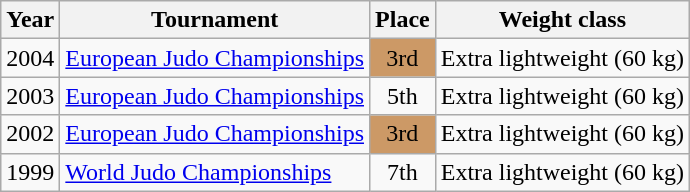<table class=wikitable>
<tr>
<th>Year</th>
<th>Tournament</th>
<th>Place</th>
<th>Weight class</th>
</tr>
<tr>
<td>2004</td>
<td><a href='#'>European Judo Championships</a></td>
<td bgcolor="cc9966" align="center">3rd</td>
<td>Extra lightweight (60 kg)</td>
</tr>
<tr>
<td>2003</td>
<td><a href='#'>European Judo Championships</a></td>
<td align="center">5th</td>
<td>Extra lightweight (60 kg)</td>
</tr>
<tr>
<td>2002</td>
<td><a href='#'>European Judo Championships</a></td>
<td bgcolor="cc9966" align="center">3rd</td>
<td>Extra lightweight (60 kg)</td>
</tr>
<tr>
<td>1999</td>
<td><a href='#'>World Judo Championships</a></td>
<td align="center">7th</td>
<td>Extra lightweight (60 kg)</td>
</tr>
</table>
